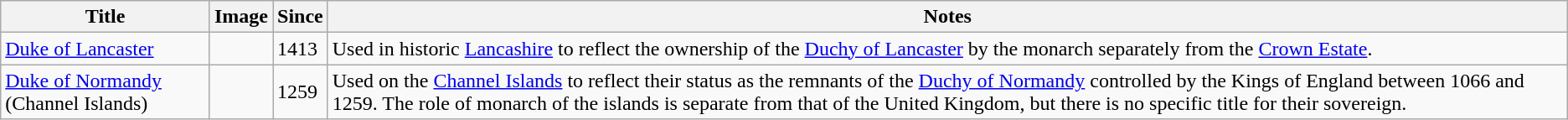<table class="wikitable sortable mw-collapsible">
<tr>
<th>Title</th>
<th>Image</th>
<th>Since</th>
<th>Notes</th>
</tr>
<tr>
<td><a href='#'>Duke of Lancaster</a></td>
<td></td>
<td>1413</td>
<td>Used in historic <a href='#'>Lancashire</a> to reflect the ownership of the <a href='#'>Duchy of Lancaster</a> by the monarch separately from the <a href='#'>Crown Estate</a>.</td>
</tr>
<tr>
<td><a href='#'>Duke of Normandy</a> (Channel Islands)</td>
<td></td>
<td>1259</td>
<td>Used on the <a href='#'>Channel Islands</a> to reflect their status as the remnants of the <a href='#'>Duchy of Normandy</a> controlled by the Kings of England between 1066 and 1259. The role of monarch of the islands is separate from that of the United Kingdom, but there is no specific title for their sovereign.</td>
</tr>
</table>
